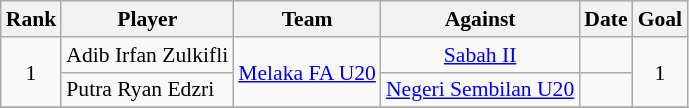<table class="wikitable" style="text-align:center; font-size:90%">
<tr>
<th>Rank</th>
<th>Player</th>
<th>Team</th>
<th>Against</th>
<th>Date</th>
<th>Goal</th>
</tr>
<tr>
<td tyle="text-align:left" rowspan=2>1</td>
<td align="left">Adib Irfan Zulkifli</td>
<td rowspan=2><a href='#'>Melaka FA U20</a></td>
<td><a href='#'>Sabah II</a></td>
<td></td>
<td tyle="text-align:left" rowspan=2>1</td>
</tr>
<tr>
<td align="left">Putra Ryan Edzri</td>
<td><a href='#'>Negeri Sembilan U20</a></td>
<td></td>
</tr>
<tr>
</tr>
</table>
